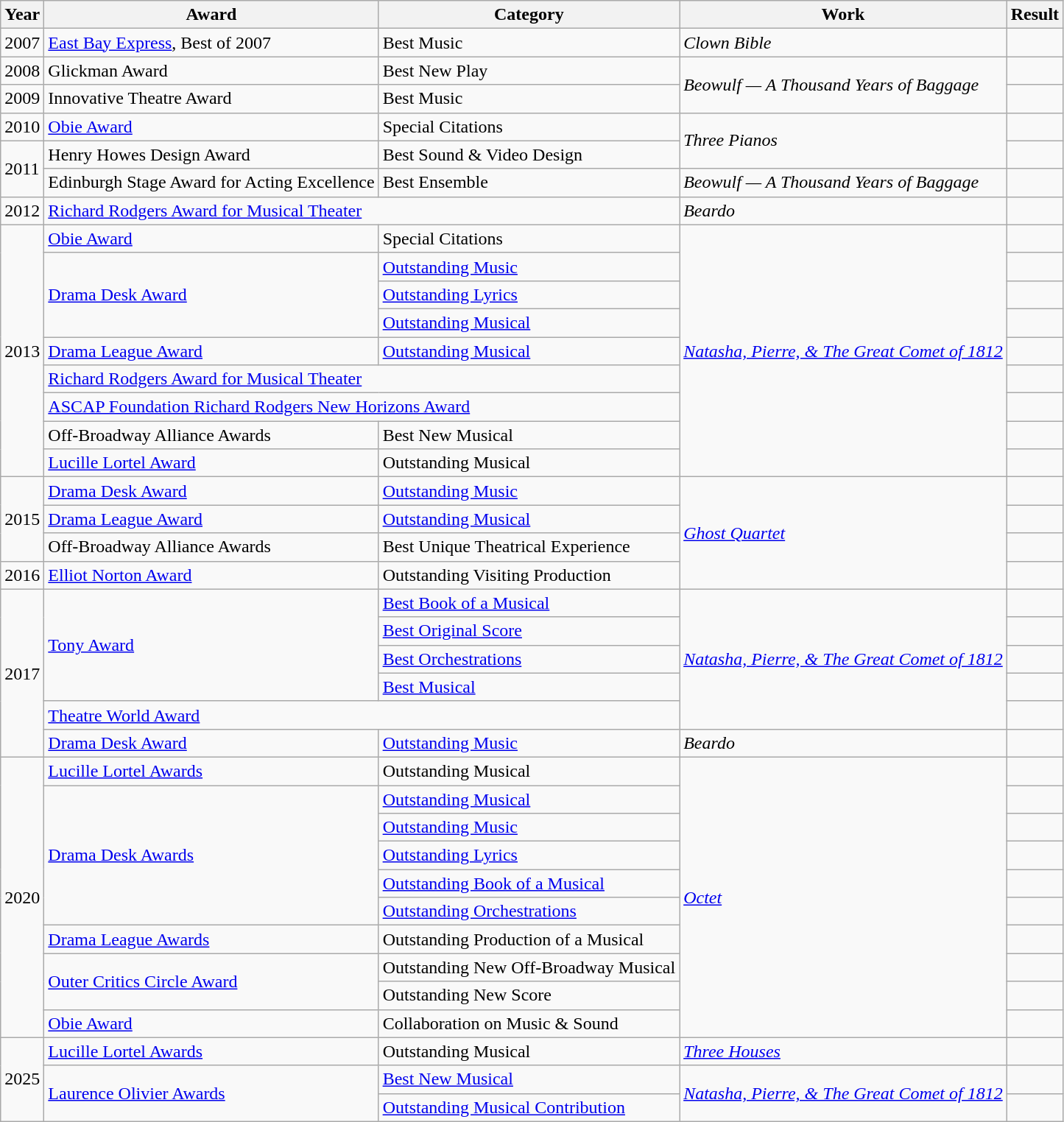<table class="wikitable">
<tr>
<th>Year</th>
<th>Award</th>
<th>Category</th>
<th>Work</th>
<th>Result</th>
</tr>
<tr>
<td>2007</td>
<td><a href='#'>East Bay Express</a>, Best of 2007</td>
<td>Best Music</td>
<td><em>Clown Bible</em></td>
<td></td>
</tr>
<tr>
<td>2008</td>
<td>Glickman Award</td>
<td>Best New Play</td>
<td rowspan="2"><em>Beowulf — A Thousand Years of Baggage</em></td>
<td></td>
</tr>
<tr>
<td>2009</td>
<td>Innovative Theatre Award</td>
<td>Best Music</td>
<td></td>
</tr>
<tr>
<td>2010</td>
<td><a href='#'>Obie Award</a></td>
<td>Special Citations</td>
<td rowspan="2"><em>Three Pianos</em></td>
<td></td>
</tr>
<tr>
<td rowspan="2">2011</td>
<td>Henry Howes Design Award</td>
<td>Best Sound & Video Design</td>
<td></td>
</tr>
<tr>
<td>Edinburgh Stage Award for Acting Excellence</td>
<td>Best Ensemble</td>
<td><em>Beowulf — A Thousand Years of Baggage</em></td>
<td></td>
</tr>
<tr>
<td>2012</td>
<td colspan="2"><a href='#'>Richard Rodgers Award for Musical Theater</a></td>
<td><em>Beardo</em></td>
<td></td>
</tr>
<tr>
<td rowspan="9">2013</td>
<td><a href='#'>Obie Award</a></td>
<td>Special Citations</td>
<td rowspan="9"><em><a href='#'>Natasha, Pierre, & The Great Comet of 1812</a></em></td>
<td></td>
</tr>
<tr>
<td rowspan="3"><a href='#'>Drama Desk Award</a></td>
<td><a href='#'>Outstanding Music</a></td>
<td></td>
</tr>
<tr>
<td><a href='#'>Outstanding Lyrics</a></td>
<td></td>
</tr>
<tr>
<td><a href='#'>Outstanding Musical</a></td>
<td></td>
</tr>
<tr>
<td rowspan="1"><a href='#'>Drama League Award</a></td>
<td><a href='#'>Outstanding Musical</a></td>
<td></td>
</tr>
<tr>
<td colspan="2"><a href='#'>Richard Rodgers Award for Musical Theater</a></td>
<td></td>
</tr>
<tr>
<td colspan="2"><a href='#'>ASCAP Foundation Richard Rodgers New Horizons Award</a></td>
<td></td>
</tr>
<tr>
<td rowspan="1">Off-Broadway Alliance Awards</td>
<td>Best New Musical</td>
<td></td>
</tr>
<tr>
<td rowspan="1"><a href='#'>Lucille Lortel Award</a></td>
<td>Outstanding Musical</td>
<td></td>
</tr>
<tr>
<td rowspan="3">2015</td>
<td rowspan="1"><a href='#'>Drama Desk Award</a></td>
<td><a href='#'>Outstanding Music</a></td>
<td rowspan="4"><em><a href='#'>Ghost Quartet</a></em></td>
<td></td>
</tr>
<tr>
<td rowspan="1"><a href='#'>Drama League Award</a></td>
<td><a href='#'>Outstanding Musical</a></td>
<td></td>
</tr>
<tr>
<td rowspan="1">Off-Broadway Alliance Awards</td>
<td>Best Unique Theatrical Experience</td>
<td></td>
</tr>
<tr>
<td>2016</td>
<td rowspan="1"><a href='#'>Elliot Norton Award</a></td>
<td>Outstanding Visiting Production</td>
<td></td>
</tr>
<tr>
<td rowspan="6">2017</td>
<td rowspan="4"><a href='#'>Tony Award</a></td>
<td><a href='#'>Best Book of a Musical</a></td>
<td rowspan="5"><em><a href='#'>Natasha, Pierre, & The Great Comet of 1812</a></em></td>
<td></td>
</tr>
<tr>
<td><a href='#'>Best Original Score</a></td>
<td></td>
</tr>
<tr>
<td><a href='#'>Best Orchestrations</a></td>
<td></td>
</tr>
<tr>
<td><a href='#'>Best Musical</a></td>
<td></td>
</tr>
<tr>
<td colspan="2"><a href='#'>Theatre World Award</a></td>
<td></td>
</tr>
<tr>
<td rowspan="1"><a href='#'>Drama Desk Award</a></td>
<td><a href='#'>Outstanding Music</a></td>
<td><em>Beardo</em></td>
<td></td>
</tr>
<tr>
<td rowspan="10">2020</td>
<td><a href='#'>Lucille Lortel Awards</a></td>
<td>Outstanding Musical</td>
<td rowspan="10"><em><a href='#'>Octet</a></em></td>
<td></td>
</tr>
<tr>
<td rowspan="5"><a href='#'>Drama Desk Awards</a></td>
<td><a href='#'>Outstanding Musical</a></td>
<td></td>
</tr>
<tr>
<td><a href='#'>Outstanding Music</a></td>
<td></td>
</tr>
<tr>
<td><a href='#'>Outstanding Lyrics</a></td>
<td></td>
</tr>
<tr>
<td><a href='#'>Outstanding Book of a Musical</a></td>
<td></td>
</tr>
<tr>
<td><a href='#'>Outstanding Orchestrations</a></td>
<td></td>
</tr>
<tr>
<td><a href='#'>Drama League Awards</a></td>
<td>Outstanding Production of a Musical</td>
<td></td>
</tr>
<tr>
<td rowspan="2"><a href='#'>Outer Critics Circle Award</a></td>
<td>Outstanding New Off-Broadway Musical</td>
<td></td>
</tr>
<tr>
<td>Outstanding New Score</td>
<td></td>
</tr>
<tr>
<td><a href='#'>Obie Award</a></td>
<td>Collaboration on Music & Sound</td>
<td></td>
</tr>
<tr>
<td rowspan="3">2025</td>
<td><a href='#'>Lucille Lortel Awards</a></td>
<td>Outstanding Musical</td>
<td><em><a href='#'>Three Houses</a></em></td>
<td></td>
</tr>
<tr>
<td rowspan="2"><a href='#'>Laurence Olivier Awards</a></td>
<td><a href='#'>Best New Musical</a></td>
<td rowspan="2"><em><a href='#'>Natasha, Pierre, & The Great Comet of 1812</a></em></td>
<td></td>
</tr>
<tr>
<td><a href='#'>Outstanding Musical Contribution</a></td>
<td></td>
</tr>
</table>
